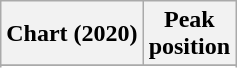<table class="wikitable sortable plainrowheaders" style="text-align:center;">
<tr>
<th>Chart (2020)</th>
<th>Peak <br> position</th>
</tr>
<tr>
</tr>
<tr>
</tr>
<tr>
</tr>
</table>
